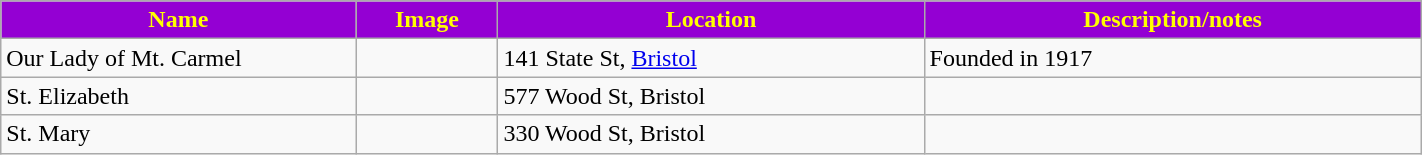<table class="wikitable sortable" style="width:75%">
<tr>
<th style="background:darkviolet; color:yellow;" width="25%"><strong>Name</strong></th>
<th style="background:darkviolet; color:yellow;" width="10%"><strong>Image</strong></th>
<th style="background:darkviolet; color:yellow;" width="30%"><strong>Location</strong></th>
<th style="background:darkviolet; color:yellow;" width="35%"><strong>Description/notes</strong></th>
</tr>
<tr>
<td>Our Lady of Mt. Carmel</td>
<td></td>
<td>141 State St, <a href='#'>Bristol</a></td>
<td>Founded in 1917</td>
</tr>
<tr>
<td>St. Elizabeth</td>
<td></td>
<td>577 Wood St, Bristol</td>
<td></td>
</tr>
<tr>
<td>St. Mary</td>
<td></td>
<td>330 Wood St, Bristol</td>
<td></td>
</tr>
</table>
